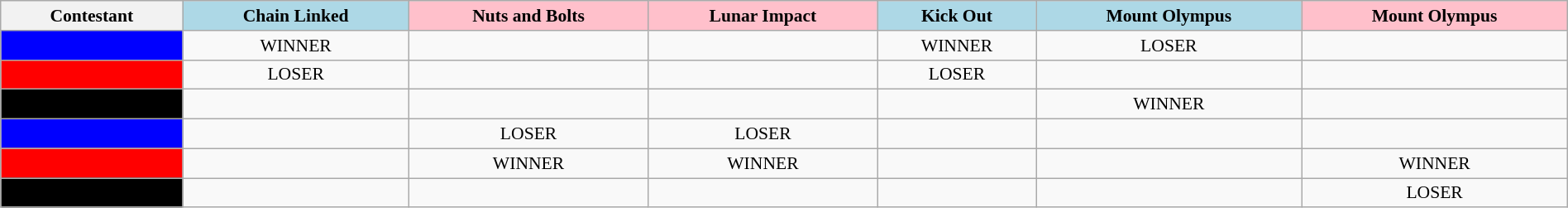<table class="wikitable" style="text-align:center; font-size:90%; width:100%">
<tr>
<th>Contestant</th>
<th style="background:lightblue;">Chain Linked</th>
<th style="background:pink;">Nuts and Bolts</th>
<th style="background:pink;">Lunar Impact</th>
<th style="background:lightblue;">Kick Out</th>
<th style="background:lightblue;">Mount Olympus</th>
<th style="background:pink;">Mount Olympus</th>
</tr>
<tr>
<td style="background:blue;"></td>
<td>WINNER</td>
<td></td>
<td></td>
<td>WINNER</td>
<td>LOSER</td>
<td></td>
</tr>
<tr>
<td style="background:red;"></td>
<td>LOSER</td>
<td></td>
<td></td>
<td>LOSER</td>
<td></td>
<td></td>
</tr>
<tr>
<td style="background:black;"></td>
<td></td>
<td></td>
<td></td>
<td></td>
<td>WINNER</td>
<td></td>
</tr>
<tr>
<td style="background:blue;"></td>
<td></td>
<td>LOSER</td>
<td>LOSER</td>
<td></td>
<td></td>
<td></td>
</tr>
<tr>
<td style="background:red;"></td>
<td></td>
<td>WINNER</td>
<td>WINNER</td>
<td></td>
<td></td>
<td>WINNER</td>
</tr>
<tr>
<td style="background:black;"></td>
<td></td>
<td></td>
<td></td>
<td></td>
<td></td>
<td>LOSER</td>
</tr>
</table>
